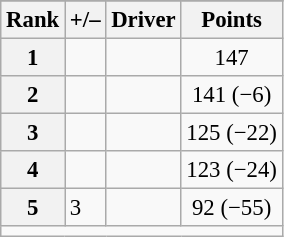<table class="wikitable sortable" style="font-size: 95%;">
<tr>
</tr>
<tr>
<th scope="col">Rank</th>
<th scope="col">+/–</th>
<th scope="col">Driver</th>
<th scope="col">Points</th>
</tr>
<tr>
<th scope="row">1</th>
<td align="left"></td>
<td></td>
<td align="center">147</td>
</tr>
<tr>
<th scope="row">2</th>
<td align="left"></td>
<td></td>
<td align="center">141 (−6)</td>
</tr>
<tr>
<th scope="row">3</th>
<td align="left"></td>
<td></td>
<td align="center">125 (−22)</td>
</tr>
<tr>
<th scope="row">4</th>
<td align="left"></td>
<td></td>
<td align="center">123 (−24)</td>
</tr>
<tr>
<th scope="row">5</th>
<td align="left"> 3</td>
<td></td>
<td align="center">92 (−55)</td>
</tr>
<tr class="sortbottom">
<td colspan="9"></td>
</tr>
</table>
